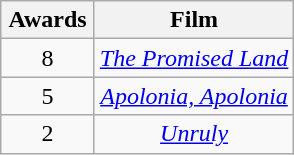<table class="wikitable plainrowheaders" rowspan=2 style="text-align: center;" border="2" background: #f6e39c;>
<tr>
<th scope="col" style="width:55px;">Awards</th>
<th scope="col" style="text-align:center;">Film</th>
</tr>
<tr>
<td>8</td>
<td><em><a href='#'>The Promised Land</a></em></td>
</tr>
<tr>
<td>5</td>
<td><em><a href='#'>Apolonia, Apolonia</a></em></td>
</tr>
<tr>
<td>2</td>
<td><em><a href='#'>Unruly</a></em></td>
</tr>
</table>
